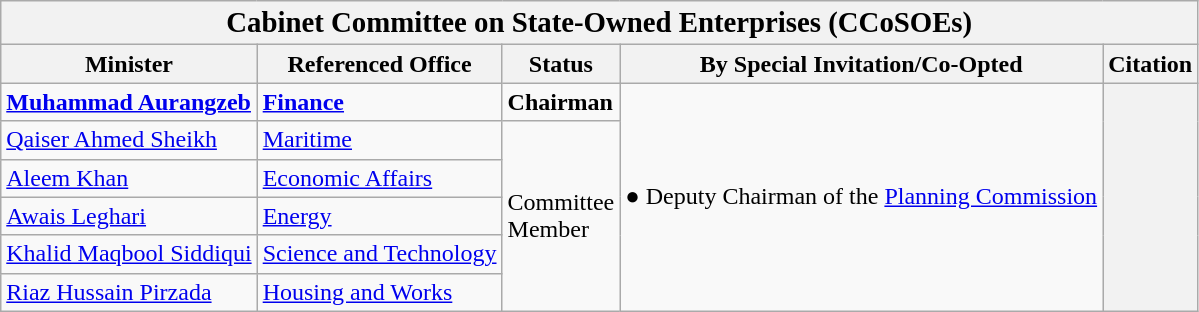<table class="wikitable sortable mw-collapsible mw-collapsed">
<tr>
<th colspan="5"><big>Cabinet Committee on State-Owned Enterprises (CCoSOEs)</big></th>
</tr>
<tr>
<th>Minister</th>
<th>Referenced Office</th>
<th>Status</th>
<th>By Special Invitation/Co-Opted</th>
<th>Citation</th>
</tr>
<tr>
<td><strong><a href='#'>Muhammad Aurangzeb</a></strong></td>
<td><a href='#'><strong>Finance</strong></a></td>
<td><strong>Chairman</strong></td>
<td rowspan="6">● Deputy Chairman of the <a href='#'>Planning Commission</a></td>
<th rowspan="6"></th>
</tr>
<tr>
<td><a href='#'>Qaiser Ahmed Sheikh</a></td>
<td><a href='#'>Maritime</a></td>
<td rowspan="5">Committee<br>Member</td>
</tr>
<tr>
<td><a href='#'>Aleem Khan</a></td>
<td><a href='#'>Economic Affairs</a></td>
</tr>
<tr>
<td><a href='#'>Awais Leghari</a></td>
<td><a href='#'>Energy</a></td>
</tr>
<tr>
<td><a href='#'>Khalid Maqbool Siddiqui</a></td>
<td><a href='#'>Science and Technology</a></td>
</tr>
<tr>
<td><a href='#'>Riaz Hussain Pirzada</a></td>
<td><a href='#'>Housing and Works</a></td>
</tr>
</table>
